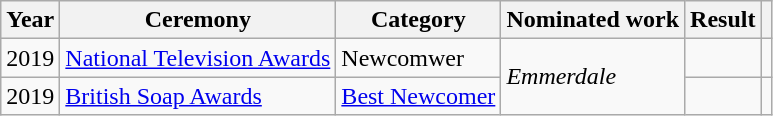<table class="wikitable">
<tr>
<th>Year</th>
<th>Ceremony</th>
<th>Category</th>
<th>Nominated work</th>
<th>Result</th>
<th></th>
</tr>
<tr>
<td>2019</td>
<td><a href='#'>National Television Awards</a></td>
<td>Newcomwer</td>
<td rowspan="2"><em>Emmerdale</em></td>
<td></td>
<td align="center"></td>
</tr>
<tr>
<td>2019</td>
<td><a href='#'>British Soap Awards</a></td>
<td><a href='#'>Best Newcomer</a></td>
<td></td>
<td align="center"></td>
</tr>
</table>
